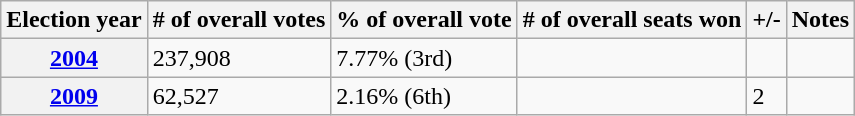<table class=wikitable>
<tr>
<th>Election year</th>
<th># of overall votes</th>
<th>% of overall vote</th>
<th># of overall seats won</th>
<th>+/-</th>
<th>Notes</th>
</tr>
<tr>
<th><a href='#'>2004</a></th>
<td>237,908</td>
<td>7.77% (3rd)</td>
<td></td>
<td></td>
<td></td>
</tr>
<tr>
<th><a href='#'>2009</a></th>
<td>62,527</td>
<td>2.16% (6th)</td>
<td></td>
<td> 2</td>
<td></td>
</tr>
</table>
